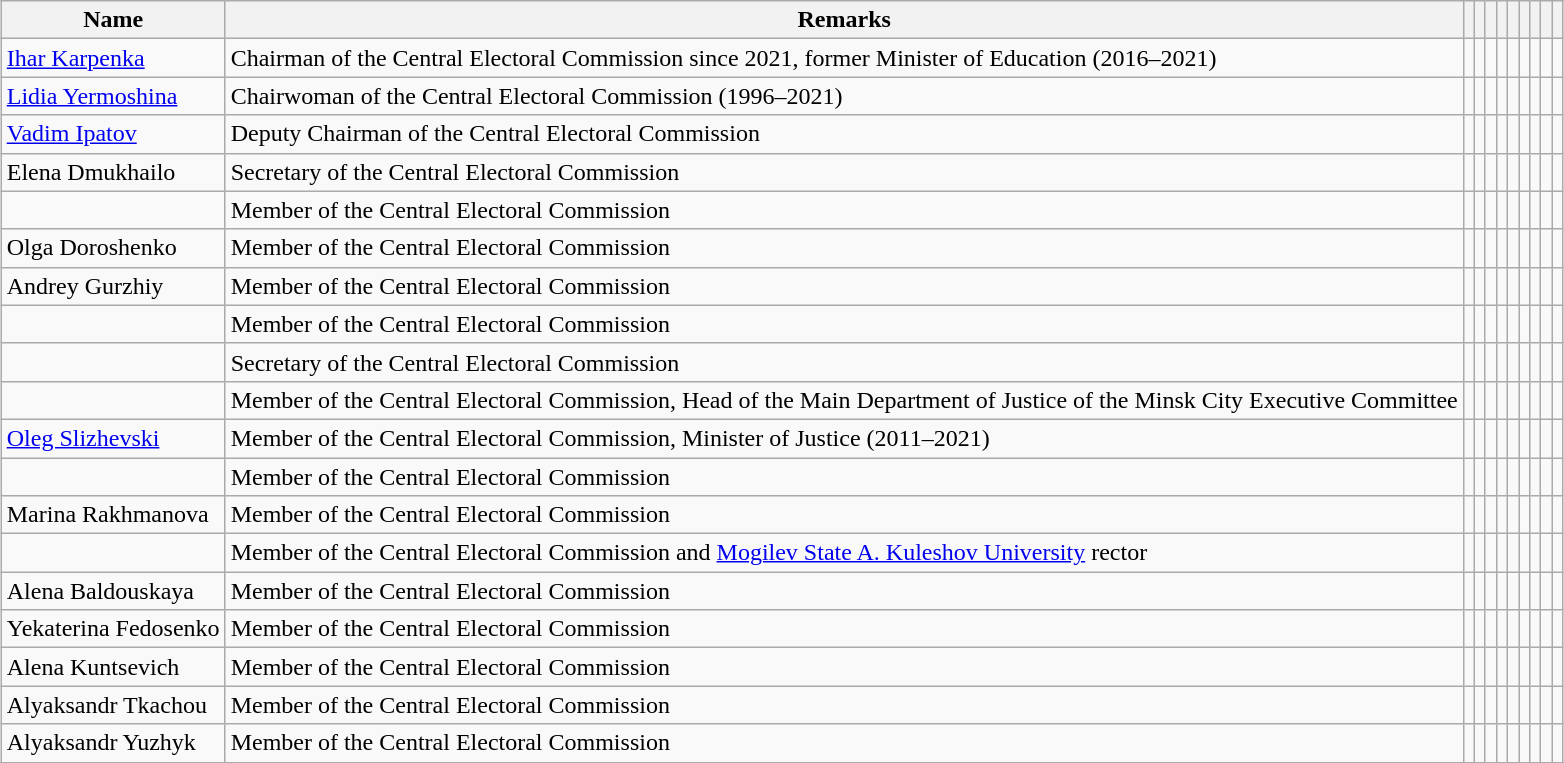<table class="wikitable sortable" style="margin: auto">
<tr>
<th>Name</th>
<th>Remarks</th>
<th></th>
<th></th>
<th></th>
<th></th>
<th></th>
<th></th>
<th></th>
<th></th>
<th></th>
</tr>
<tr>
<td><a href='#'>Ihar Karpenka</a></td>
<td>Chairman of the Central Electoral Commission since 2021, former Minister of Education (2016–2021)</td>
<td></td>
<td></td>
<td></td>
<td style="text-align:center;"></td>
<td style="text-align:center;"></td>
<td style="text-align:center;"></td>
<td style="text-align:center;"></td>
<td style="text-align:center;"></td>
<td style="text-align:center;"></td>
</tr>
<tr>
<td><a href='#'>Lidia Yermoshina</a></td>
<td>Chairwoman of the Central Electoral Commission (1996–2021)</td>
<td></td>
<td style="text-align:center;"></td>
<td></td>
<td style="text-align:center;"></td>
<td style="text-align:center;"></td>
<td style="text-align:center;"></td>
<td style="text-align:center;"></td>
<td style="text-align:center;"></td>
<td style="text-align:center;"></td>
</tr>
<tr>
<td><a href='#'>Vadim Ipatov</a></td>
<td>Deputy Chairman of the Central Electoral Commission</td>
<td></td>
<td style="text-align:center;"></td>
<td></td>
<td style="text-align:center;"></td>
<td style="text-align:center;"></td>
<td style="text-align:center;"></td>
<td style="text-align:center;"></td>
<td style="text-align:center;"></td>
<td style="text-align:center;"></td>
</tr>
<tr>
<td>Elena Dmukhailo</td>
<td>Secretary of the Central Electoral Commission</td>
<td></td>
<td style="text-align:center;"></td>
<td></td>
<td style="text-align:center;"></td>
<td style="text-align:center;"></td>
<td style="text-align:center;"></td>
<td style="text-align:center;"></td>
<td style="text-align:center;"></td>
<td style="text-align:center;"></td>
</tr>
<tr>
<td></td>
<td>Member of the Central Electoral Commission</td>
<td style="text-align:center;"></td>
<td style="text-align:center;"></td>
<td style="text-align:center;"></td>
<td style="text-align:center;"></td>
<td style="text-align:center;"></td>
<td style="text-align:center;"></td>
<td style="text-align:center;"></td>
<td style="text-align:center;"></td>
<td style="text-align:center;"></td>
</tr>
<tr>
<td>Olga Doroshenko</td>
<td>Member of the Central Electoral Commission</td>
<td></td>
<td></td>
<td></td>
<td style="text-align:center;"></td>
<td style="text-align:center;"></td>
<td style="text-align:center;"></td>
<td style="text-align:center;"></td>
<td style="text-align:center;"></td>
<td style="text-align:center;"></td>
</tr>
<tr>
<td>Andrey Gurzhiy</td>
<td>Member of the Central Electoral Commission</td>
<td style="text-align:center;"></td>
<td style="text-align:center;"></td>
<td style="text-align:center;"></td>
<td style="text-align:center;"></td>
<td style="text-align:center;"></td>
<td style="text-align:center;"></td>
<td style="text-align:center;"></td>
<td style="text-align:center;"></td>
<td style="text-align:center;"></td>
</tr>
<tr>
<td></td>
<td>Member of the Central Electoral Commission</td>
<td style="text-align:center;"></td>
<td style="text-align:center;"></td>
<td style="text-align:center;"></td>
<td style="text-align:center;"></td>
<td style="text-align:center;"></td>
<td style="text-align:center;"></td>
<td style="text-align:center;"></td>
<td style="text-align:center;"></td>
<td style="text-align:center;"></td>
</tr>
<tr>
<td></td>
<td>Secretary of the Central Electoral Commission</td>
<td></td>
<td style="text-align:center;"></td>
<td></td>
<td style="text-align:center;"></td>
<td style="text-align:center;"></td>
<td style="text-align:center;"></td>
<td style="text-align:center;"></td>
<td style="text-align:center;"></td>
<td style="text-align:center;"></td>
</tr>
<tr>
<td></td>
<td>Member of the Central Electoral Commission, Head of the Main Department of Justice of the Minsk City Executive Committee</td>
<td></td>
<td style="text-align:center;"></td>
<td></td>
<td style="text-align:center;"></td>
<td style="text-align:center;"></td>
<td style="text-align:center;"></td>
<td style="text-align:center;"></td>
<td style="text-align:center;"></td>
<td style="text-align:center;"></td>
</tr>
<tr>
<td><a href='#'>Oleg Slizhevski</a></td>
<td>Member of the Central Electoral Commission, Minister of Justice (2011–2021)</td>
<td></td>
<td style="text-align:center;"></td>
<td></td>
<td style="text-align:center;"></td>
<td style="text-align:center;"></td>
<td style="text-align:center;"></td>
<td style="text-align:center;"></td>
<td style="text-align:center;"></td>
<td style="text-align:center;"></td>
</tr>
<tr>
<td></td>
<td>Member of the Central Electoral Commission</td>
<td></td>
<td style="text-align:center;"></td>
<td></td>
<td style="text-align:center;"></td>
<td style="text-align:center;"></td>
<td style="text-align:center;"></td>
<td style="text-align:center;"></td>
<td style="text-align:center;"></td>
<td style="text-align:center;"></td>
</tr>
<tr>
<td>Marina Rakhmanova</td>
<td>Member of the Central Electoral Commission</td>
<td style="text-align:center;"></td>
<td style="text-align:center;"></td>
<td style="text-align:center;"></td>
<td style="text-align:center;"></td>
<td style="text-align:center;"></td>
<td style="text-align:center;"></td>
<td style="text-align:center;"></td>
<td style="text-align:center;"></td>
<td style="text-align:center;"></td>
</tr>
<tr>
<td></td>
<td>Member of the Central Electoral Commission and <a href='#'>Mogilev State A. Kuleshov University</a> rector</td>
<td></td>
<td></td>
<td></td>
<td></td>
<td></td>
<td></td>
<td style="text-align:center;"></td>
<td></td>
<td></td>
</tr>
<tr>
<td>Alena Baldouskaya</td>
<td>Member of the Central Electoral Commission</td>
<td></td>
<td></td>
<td></td>
<td></td>
<td></td>
<td></td>
<td style="text-align:center;"></td>
<td></td>
<td></td>
</tr>
<tr>
<td>Yekaterina Fedosenko</td>
<td>Member of the Central Electoral Commission</td>
<td></td>
<td></td>
<td></td>
<td></td>
<td></td>
<td></td>
<td style="text-align:center;"></td>
<td></td>
<td></td>
</tr>
<tr>
<td>Alena Kuntsevich</td>
<td>Member of the Central Electoral Commission</td>
<td></td>
<td></td>
<td></td>
<td></td>
<td></td>
<td></td>
<td style="text-align:center;"></td>
<td></td>
<td></td>
</tr>
<tr>
<td>Alyaksandr Tkachou</td>
<td>Member of the Central Electoral Commission</td>
<td></td>
<td></td>
<td></td>
<td></td>
<td></td>
<td></td>
<td style="text-align:center;"></td>
<td></td>
<td></td>
</tr>
<tr>
<td>Alyaksandr Yuzhyk</td>
<td>Member of the Central Electoral Commission</td>
<td></td>
<td></td>
<td></td>
<td></td>
<td></td>
<td></td>
<td style="text-align:center;"></td>
<td></td>
<td></td>
</tr>
<tr>
</tr>
</table>
